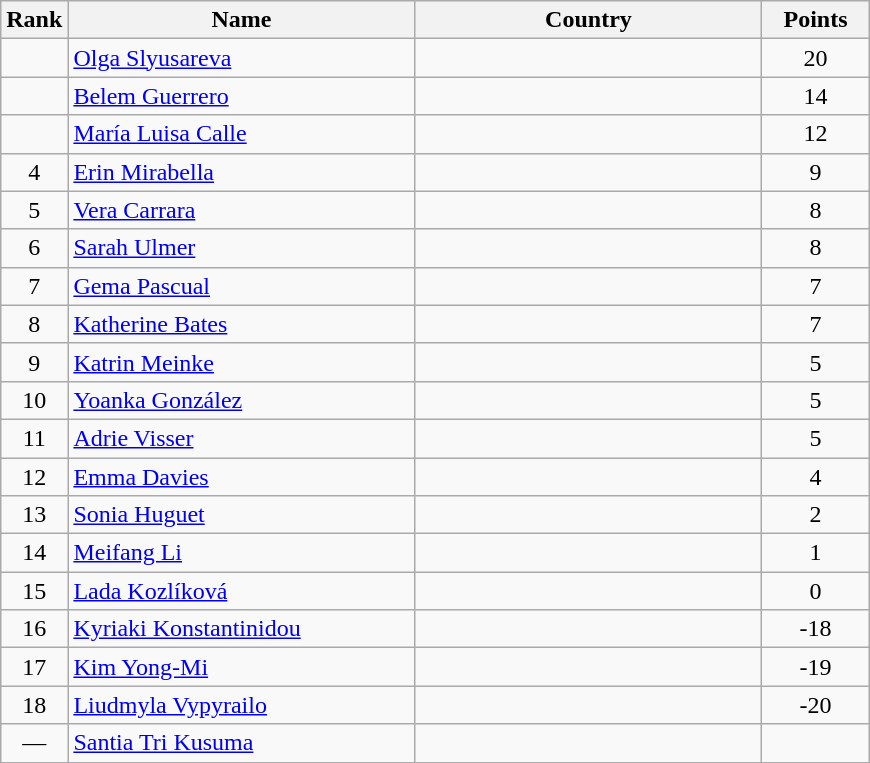<table class="wikitable sortable" style="text-align:center;">
<tr>
<th>Rank</th>
<th style="width:14em">Name</th>
<th style="width:14em">Country</th>
<th style="width:4em">Points</th>
</tr>
<tr>
<td></td>
<td align=left><a href='#'>Olga Slyusareva</a></td>
<td align=left></td>
<td>20</td>
</tr>
<tr>
<td></td>
<td align=left><a href='#'>Belem Guerrero</a></td>
<td align=left></td>
<td>14</td>
</tr>
<tr>
<td></td>
<td align=left><a href='#'>María Luisa Calle</a></td>
<td align=left></td>
<td>12</td>
</tr>
<tr>
<td>4</td>
<td align=left><a href='#'>Erin Mirabella</a></td>
<td align=left></td>
<td>9</td>
</tr>
<tr>
<td>5</td>
<td align=left><a href='#'>Vera Carrara</a></td>
<td align=left></td>
<td>8</td>
</tr>
<tr>
<td>6</td>
<td align=left><a href='#'>Sarah Ulmer</a></td>
<td align=left></td>
<td>8</td>
</tr>
<tr>
<td>7</td>
<td align=left><a href='#'>Gema Pascual</a></td>
<td align=left></td>
<td>7</td>
</tr>
<tr>
<td>8</td>
<td align=left><a href='#'>Katherine Bates</a></td>
<td align=left></td>
<td>7</td>
</tr>
<tr>
<td>9</td>
<td align=left><a href='#'>Katrin Meinke</a></td>
<td align=left></td>
<td>5</td>
</tr>
<tr>
<td>10</td>
<td align=left><a href='#'>Yoanka González</a></td>
<td align=left></td>
<td>5</td>
</tr>
<tr>
<td>11</td>
<td align=left><a href='#'>Adrie Visser</a></td>
<td align=left></td>
<td>5</td>
</tr>
<tr>
<td>12</td>
<td align=left><a href='#'>Emma Davies</a></td>
<td align=left></td>
<td>4</td>
</tr>
<tr>
<td>13</td>
<td align=left><a href='#'>Sonia Huguet</a></td>
<td align=left></td>
<td>2</td>
</tr>
<tr>
<td>14</td>
<td align=left><a href='#'>Meifang Li</a></td>
<td align=left></td>
<td>1</td>
</tr>
<tr>
<td>15</td>
<td align=left><a href='#'>Lada Kozlíková</a></td>
<td align=left></td>
<td>0</td>
</tr>
<tr>
<td>16</td>
<td align=left><a href='#'>Kyriaki Konstantinidou</a></td>
<td align=left></td>
<td>-18</td>
</tr>
<tr>
<td>17</td>
<td align=left><a href='#'>Kim Yong-Mi</a></td>
<td align=left></td>
<td>-19</td>
</tr>
<tr>
<td>18</td>
<td align=left><a href='#'>Liudmyla Vypyrailo</a></td>
<td align=left></td>
<td>-20</td>
</tr>
<tr>
<td>—</td>
<td align=left><a href='#'>Santia Tri Kusuma</a></td>
<td align=left></td>
<td></td>
</tr>
</table>
